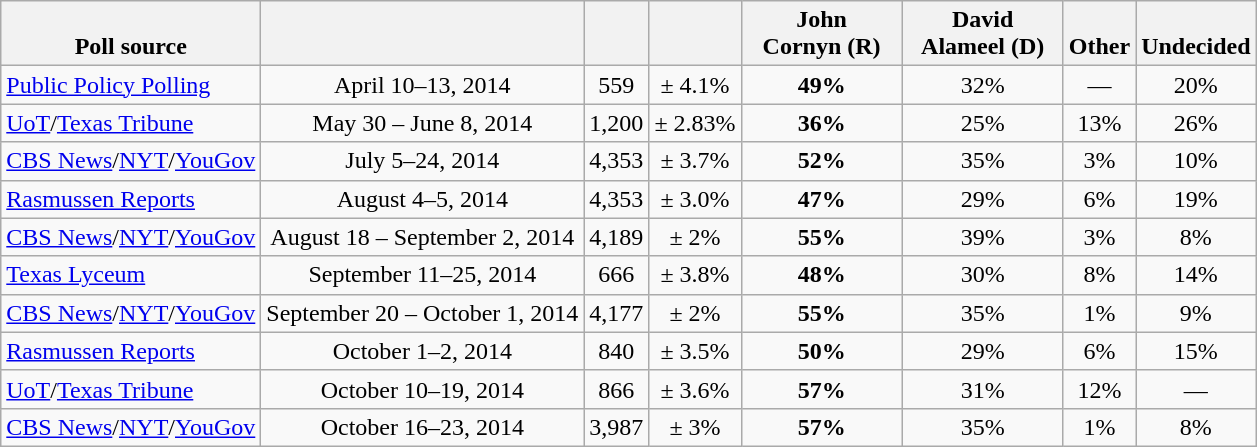<table class="wikitable" style="text-align:center">
<tr valign= bottom>
<th>Poll source</th>
<th></th>
<th></th>
<th></th>
<th style="width:100px;">John<br>Cornyn (R)</th>
<th style="width:100px;">David<br>Alameel (D)</th>
<th>Other</th>
<th>Undecided</th>
</tr>
<tr>
<td align=left><a href='#'>Public Policy Polling</a></td>
<td>April 10–13, 2014</td>
<td>559</td>
<td>± 4.1%</td>
<td><strong>49%</strong></td>
<td>32%</td>
<td>—</td>
<td>20%</td>
</tr>
<tr>
<td align=left><a href='#'>UoT</a>/<a href='#'>Texas Tribune</a></td>
<td>May 30 – June 8, 2014</td>
<td>1,200</td>
<td>± 2.83%</td>
<td><strong>36%</strong></td>
<td>25%</td>
<td>13%</td>
<td>26%</td>
</tr>
<tr>
<td align=left><a href='#'>CBS News</a>/<a href='#'>NYT</a>/<a href='#'>YouGov</a></td>
<td>July 5–24, 2014</td>
<td>4,353</td>
<td>± 3.7%</td>
<td><strong>52%</strong></td>
<td>35%</td>
<td>3%</td>
<td>10%</td>
</tr>
<tr>
<td align=left><a href='#'>Rasmussen Reports</a></td>
<td>August 4–5, 2014</td>
<td>4,353</td>
<td>± 3.0%</td>
<td><strong>47%</strong></td>
<td>29%</td>
<td>6%</td>
<td>19%</td>
</tr>
<tr>
<td align=left><a href='#'>CBS News</a>/<a href='#'>NYT</a>/<a href='#'>YouGov</a></td>
<td>August 18 – September 2, 2014</td>
<td>4,189</td>
<td>± 2%</td>
<td><strong>55%</strong></td>
<td>39%</td>
<td>3%</td>
<td>8%</td>
</tr>
<tr>
<td align=left><a href='#'>Texas Lyceum</a></td>
<td>September 11–25, 2014</td>
<td>666</td>
<td>± 3.8%</td>
<td><strong>48%</strong></td>
<td>30%</td>
<td>8%</td>
<td>14%</td>
</tr>
<tr>
<td align=left><a href='#'>CBS News</a>/<a href='#'>NYT</a>/<a href='#'>YouGov</a></td>
<td>September 20 – October 1, 2014</td>
<td>4,177</td>
<td>± 2%</td>
<td><strong>55%</strong></td>
<td>35%</td>
<td>1%</td>
<td>9%</td>
</tr>
<tr>
<td align=left><a href='#'>Rasmussen Reports</a></td>
<td>October 1–2, 2014</td>
<td>840</td>
<td>± 3.5%</td>
<td><strong>50%</strong></td>
<td>29%</td>
<td>6%</td>
<td>15%</td>
</tr>
<tr>
<td align=left><a href='#'>UoT</a>/<a href='#'>Texas Tribune</a></td>
<td>October 10–19, 2014</td>
<td>866</td>
<td>± 3.6%</td>
<td><strong>57%</strong></td>
<td>31%</td>
<td>12%</td>
<td>—</td>
</tr>
<tr>
<td align=left><a href='#'>CBS News</a>/<a href='#'>NYT</a>/<a href='#'>YouGov</a></td>
<td>October 16–23, 2014</td>
<td>3,987</td>
<td>± 3%</td>
<td><strong>57%</strong></td>
<td>35%</td>
<td>1%</td>
<td>8%</td>
</tr>
</table>
